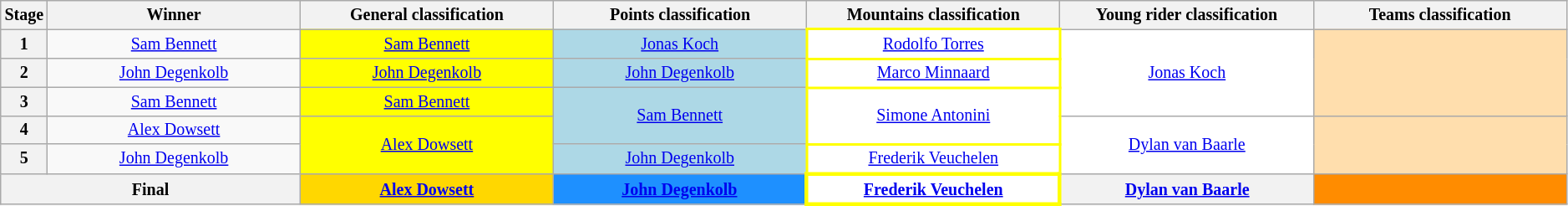<table class="wikitable" style="text-align: center; font-size:smaller;">
<tr>
<th style="width:1%;">Stage</th>
<th style="width:16.5%;">Winner</th>
<th style="width:16.5%;">General classification<br></th>
<th style="width:16.5%;">Points classification<br></th>
<th style="width:16.5%;">Mountains classification<br></th>
<th style="width:16.5%;">Young rider classification<br></th>
<th style="width:16.5%;">Teams classification</th>
</tr>
<tr>
<th>1</th>
<td><a href='#'>Sam Bennett</a></td>
<td style="background:yellow;"><a href='#'>Sam Bennett</a></td>
<td style="background:lightblue;"><a href='#'>Jonas Koch</a></td>
<td style="background:white;border-color: yellow; border-width: 2px;"><a href='#'>Rodolfo Torres</a></td>
<td style="background:white;" rowspan=3><a href='#'>Jonas Koch</a></td>
<td style="background:navajowhite;" rowspan=3></td>
</tr>
<tr>
<th>2</th>
<td><a href='#'>John Degenkolb</a></td>
<td style="background:yellow;"><a href='#'>John Degenkolb</a></td>
<td style="background:lightblue;"><a href='#'>John Degenkolb</a></td>
<td style="background:white;border-color: yellow; border-width: 2px;"><a href='#'>Marco Minnaard</a></td>
</tr>
<tr>
<th>3</th>
<td><a href='#'>Sam Bennett</a></td>
<td style="background:yellow;"><a href='#'>Sam Bennett</a></td>
<td style="background:lightblue;" rowspan=2><a href='#'>Sam Bennett</a></td>
<td style="background:white;border-color: yellow; border-width: 2px;" rowspan=2><a href='#'>Simone Antonini</a></td>
</tr>
<tr>
<th>4</th>
<td><a href='#'>Alex Dowsett</a></td>
<td style="background:yellow;" rowspan=2><a href='#'>Alex Dowsett</a></td>
<td style="background:white;" rowspan=2><a href='#'>Dylan van Baarle</a></td>
<td style="background:navajowhite;" rowspan=2></td>
</tr>
<tr>
<th>5</th>
<td><a href='#'>John Degenkolb</a></td>
<td style="background:lightblue;"><a href='#'>John Degenkolb</a></td>
<td style="background:white;border-color: yellow; border-width: 2px;"><a href='#'>Frederik Veuchelen</a></td>
</tr>
<tr>
<th colspan=2>Final</th>
<th style="background:gold;"><a href='#'>Alex Dowsett</a></th>
<th style="background:dodgerblue;"><a href='#'>John Degenkolb</a></th>
<th style="background:white;border-color: yellow; border-width: 3px;"><a href='#'>Frederik Veuchelen</a></th>
<th style="background:offwhite;"><a href='#'>Dylan van Baarle</a></th>
<th style="background:darkorange;"></th>
</tr>
</table>
